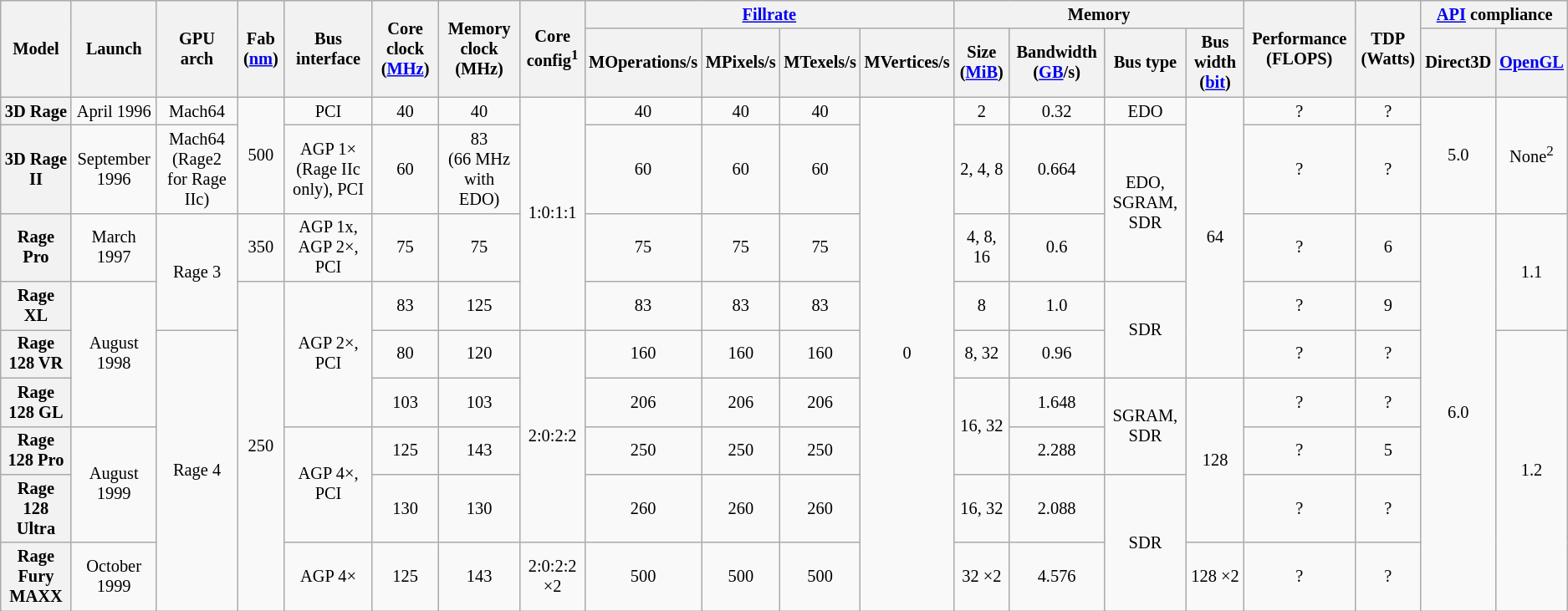<table class="mw-datatable wikitable sortable sort-under" style="font-size:85%; text-align:center;">
<tr>
<th rowspan="2">Model</th>
<th rowspan="2">Launch</th>
<th rowspan="2">GPU arch</th>
<th rowspan="2">Fab (<a href='#'>nm</a>)</th>
<th rowspan="2">Bus interface</th>
<th rowspan="2">Core clock (<a href='#'>MHz</a>)</th>
<th rowspan="2">Memory clock (MHz)</th>
<th rowspan="2">Core config<sup>1</sup></th>
<th colspan="4"><a href='#'>Fillrate</a></th>
<th colspan="4">Memory</th>
<th rowspan="2">Performance (FLOPS)</th>
<th rowspan="2">TDP (Watts)</th>
<th colspan="2"><a href='#'>API</a> compliance</th>
</tr>
<tr>
<th>MOperations/s</th>
<th>MPixels/s</th>
<th>MTexels/s</th>
<th>MVertices/s</th>
<th>Size (<a href='#'>MiB</a>)</th>
<th>Bandwidth (<a href='#'>GB</a>/s)</th>
<th>Bus type</th>
<th>Bus width (<a href='#'>bit</a>)</th>
<th>Direct3D</th>
<th><a href='#'>OpenGL</a></th>
</tr>
<tr>
<th>3D Rage</th>
<td>April 1996</td>
<td>Mach64</td>
<td rowspan="2">500</td>
<td>PCI</td>
<td>40</td>
<td>40</td>
<td rowspan="4">1:0:1:1</td>
<td>40</td>
<td>40</td>
<td>40</td>
<td rowspan="9">0</td>
<td>2</td>
<td>0.32</td>
<td>EDO</td>
<td rowspan="5">64</td>
<td>?</td>
<td>?</td>
<td rowspan="2">5.0</td>
<td rowspan="2">None<sup>2</sup></td>
</tr>
<tr>
<th>3D Rage II</th>
<td>September 1996</td>
<td>Mach64 (Rage2 for Rage IIc)</td>
<td>AGP 1× (Rage IIc only), PCI</td>
<td>60</td>
<td>83 (66 MHz with EDO)</td>
<td>60</td>
<td>60</td>
<td>60</td>
<td>2, 4, 8</td>
<td>0.664</td>
<td rowspan="2">EDO, SGRAM, SDR</td>
<td>?</td>
<td>?</td>
</tr>
<tr>
<th>Rage Pro</th>
<td>March 1997</td>
<td rowspan="2">Rage 3</td>
<td>350</td>
<td>AGP 1x, AGP 2×, PCI</td>
<td>75</td>
<td>75</td>
<td>75</td>
<td>75</td>
<td>75</td>
<td>4, 8, 16</td>
<td>0.6</td>
<td>?</td>
<td>6</td>
<td rowspan="7">6.0</td>
<td rowspan="2">1.1</td>
</tr>
<tr>
<th>Rage XL</th>
<td rowspan="3">August 1998</td>
<td rowspan="6">250</td>
<td rowspan="3">AGP 2×, PCI</td>
<td>83</td>
<td>125</td>
<td>83</td>
<td>83</td>
<td>83</td>
<td>8</td>
<td>1.0</td>
<td rowspan="2">SDR</td>
<td>?</td>
<td>9</td>
</tr>
<tr>
<th>Rage 128 VR</th>
<td rowspan="5">Rage 4</td>
<td>80</td>
<td>120</td>
<td rowspan="4">2:0:2:2</td>
<td>160</td>
<td>160</td>
<td>160</td>
<td>8, 32</td>
<td>0.96</td>
<td>?</td>
<td>?</td>
<td rowspan="5">1.2</td>
</tr>
<tr>
<th>Rage 128 GL</th>
<td>103</td>
<td>103</td>
<td>206</td>
<td>206</td>
<td>206</td>
<td rowspan="2">16, 32</td>
<td>1.648</td>
<td rowspan="2">SGRAM, SDR</td>
<td rowspan="3">128</td>
<td>?</td>
<td>?</td>
</tr>
<tr>
<th>Rage 128 Pro</th>
<td rowspan="2">August 1999</td>
<td rowspan="2">AGP 4×, PCI</td>
<td>125</td>
<td>143</td>
<td>250</td>
<td>250</td>
<td>250</td>
<td>2.288</td>
<td>?</td>
<td>5</td>
</tr>
<tr>
<th>Rage 128 Ultra</th>
<td>130</td>
<td>130</td>
<td>260</td>
<td>260</td>
<td>260</td>
<td>16, 32</td>
<td>2.088</td>
<td rowspan="2">SDR</td>
<td>?</td>
<td>?</td>
</tr>
<tr>
<th>Rage Fury MAXX</th>
<td>October 1999</td>
<td>AGP 4×</td>
<td>125</td>
<td>143</td>
<td>2:0:2:2 ×2</td>
<td>500</td>
<td>500</td>
<td>500</td>
<td>32 ×2</td>
<td>4.576</td>
<td>128 ×2</td>
<td>?</td>
<td>?</td>
</tr>
</table>
